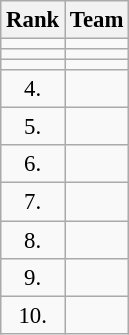<table class="wikitable" style="font-size:95%;">
<tr>
<th>Rank</th>
<th align="left">Team</th>
</tr>
<tr>
<td align="center"></td>
<td></td>
</tr>
<tr>
<td align="center"></td>
<td></td>
</tr>
<tr>
<td align="center"></td>
<td></td>
</tr>
<tr>
<td rowspan=1 align="center">4.</td>
<td></td>
</tr>
<tr>
<td rowspan=1 align="center">5.</td>
<td></td>
</tr>
<tr>
<td rowspan=1 align="center">6.</td>
<td></td>
</tr>
<tr>
<td rowspan=1 align="center">7.</td>
<td></td>
</tr>
<tr>
<td rowspan=1 align="center">8.</td>
<td></td>
</tr>
<tr>
<td rowspan=1 align="center">9.</td>
<td></td>
</tr>
<tr>
<td rowspan=1 align="center">10.</td>
<td></td>
</tr>
</table>
